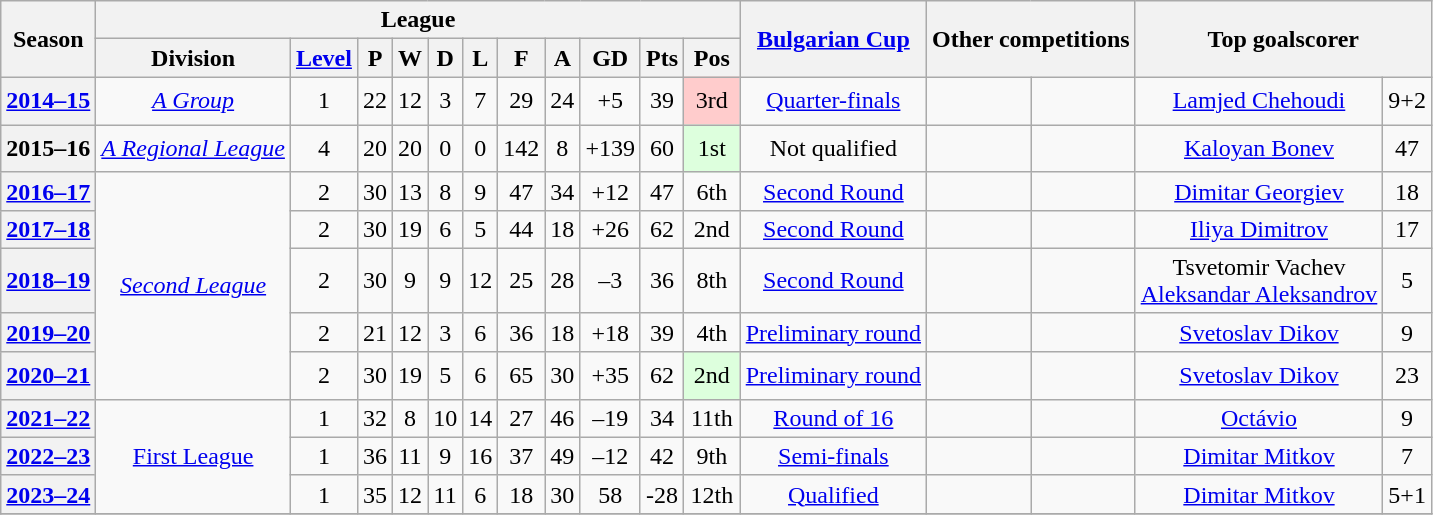<table class="wikitable plainrowheaders sortable" style="text-align: center">
<tr>
<th rowspan="2">Season</th>
<th colspan="11">League</th>
<th rowspan="2"><a href='#'>Bulgarian Cup</a><br></th>
<th rowspan="2" colspan="2">Other competitions</th>
<th rowspan="2" colspan="2">Top goalscorer</th>
</tr>
<tr>
<th scope=col>Division</th>
<th scope=col><a href='#'>Level</a></th>
<th scope=col>P</th>
<th scope=col>W</th>
<th scope=col>D</th>
<th scope=col>L</th>
<th scope=col>F</th>
<th scope=col>A</th>
<th scope=col>GD</th>
<th scope=col>Pts</th>
<th scope=col data-sort-type="number">Pos</th>
</tr>
<tr>
<th scope=row rowspan=1><a href='#'>2014–15</a></th>
<td rowspan=1><em><a href='#'>A Group</a></em></td>
<td rowspan=1>1</td>
<td rowspan=1>22</td>
<td rowspan=1>12</td>
<td rowspan=1>3</td>
<td rowspan=1>7</td>
<td rowspan=1>29</td>
<td rowspan=1>24</td>
<td rowspan=1>+5</td>
<td rowspan=1>39</td>
<td rowspan=1 style="background-color:#FCC; padding:0.4em;">3rd </td>
<td rowspan=1><a href='#'>Quarter-finals</a></td>
<td rowspan=1></td>
<td rowspan=1></td>
<td rowspan=1> <a href='#'>Lamjed Chehoudi</a></td>
<td rowspan=1>9+2</td>
</tr>
<tr>
<th scope=row rowspan=1>2015–16</th>
<td rowspan=1><em><a href='#'>A Regional League</a></em></td>
<td rowspan=1>4</td>
<td rowspan=1>20</td>
<td rowspan=1>20</td>
<td rowspan=1>0</td>
<td rowspan=1>0</td>
<td rowspan=1>142</td>
<td rowspan=1>8</td>
<td rowspan=1>+139</td>
<td rowspan=1>60</td>
<td rowspan=1 style="background-color:#DFD; padding:0.4em;">1st </td>
<td rowspan=1>Not qualified</td>
<td rowspan=1></td>
<td rowspan=1></td>
<td rowspan=1> <a href='#'>Kaloyan Bonev</a></td>
<td rowspan=1>47</td>
</tr>
<tr>
<th scope=row rowspan=1><a href='#'>2016–17</a></th>
<td rowspan=5><em><a href='#'>Second League</a></em></td>
<td rowspan=1>2</td>
<td rowspan=1>30</td>
<td rowspan=1>13</td>
<td rowspan=1>8</td>
<td rowspan=1>9</td>
<td rowspan=1>47</td>
<td rowspan=1>34</td>
<td rowspan=1>+12</td>
<td rowspan=1>47</td>
<td rowspan=1>6th</td>
<td rowspan=1><a href='#'>Second Round</a></td>
<td rowspan=1></td>
<td rowspan=1></td>
<td rowspan=1> <a href='#'>Dimitar Georgiev</a></td>
<td rowspan=1>18</td>
</tr>
<tr>
<th scope=row rowspan=1><a href='#'>2017–18</a></th>
<td rowspan=1>2</td>
<td rowspan=1>30</td>
<td rowspan=1>19</td>
<td rowspan=1>6</td>
<td rowspan=1>5</td>
<td rowspan=1>44</td>
<td rowspan=1>18</td>
<td rowspan=1>+26</td>
<td rowspan=1>62</td>
<td rowspan=1>2nd</td>
<td rowspan=1><a href='#'>Second Round</a></td>
<td rowspan=1></td>
<td rowspan=1></td>
<td rowspan=1> <a href='#'>Iliya Dimitrov</a></td>
<td rowspan=1>17</td>
</tr>
<tr>
<th scope=row rowspan=1><a href='#'>2018–19</a></th>
<td rowspan=1>2</td>
<td rowspan=1>30</td>
<td rowspan=1>9</td>
<td rowspan=1>9</td>
<td rowspan=1>12</td>
<td rowspan=1>25</td>
<td rowspan=1>28</td>
<td rowspan=1>–3</td>
<td rowspan=1>36</td>
<td rowspan=1>8th</td>
<td rowspan=1><a href='#'>Second Round</a></td>
<td rowspan=1></td>
<td rowspan=1></td>
<td rowspan=1> Tsvetomir Vachev<br> <a href='#'>Aleksandar Aleksandrov</a></td>
<td rowspan=1>5</td>
</tr>
<tr>
<th scope=row rowspan=1><a href='#'>2019–20</a></th>
<td rowspan=1>2</td>
<td rowspan=1>21</td>
<td rowspan=1>12</td>
<td rowspan=1>3</td>
<td rowspan=1>6</td>
<td rowspan=1>36</td>
<td rowspan=1>18</td>
<td rowspan=1>+18</td>
<td rowspan=1>39</td>
<td rowspan=1>4th</td>
<td rowspan=1><a href='#'>Preliminary round</a></td>
<td rowspan=1></td>
<td rowspan=1></td>
<td rowspan=1> <a href='#'>Svetoslav Dikov</a></td>
<td rowspan=1>9</td>
</tr>
<tr>
<th scope=row rowspan=1><a href='#'>2020–21</a></th>
<td rowspan=1>2</td>
<td rowspan=1>30</td>
<td rowspan=1>19</td>
<td rowspan=1>5</td>
<td rowspan=1>6</td>
<td rowspan=1>65</td>
<td rowspan=1>30</td>
<td rowspan=1>+35</td>
<td rowspan=1>62</td>
<td rowspan=1 style="background-color:#DFD; padding:0.4em;">2nd </td>
<td rowspan=1><a href='#'>Preliminary round</a></td>
<td rowspan=1></td>
<td rowspan=1></td>
<td rowspan=1> <a href='#'>Svetoslav Dikov</a></td>
<td rowspan=1>23</td>
</tr>
<tr>
<th scope=row rowspan=1><a href='#'>2021–22</a></th>
<td rowspan=3><a href='#'>First League</a></td>
<td rowspan=1>1</td>
<td rowspan=1>32</td>
<td rowspan=1>8</td>
<td rowspan=1>10</td>
<td rowspan=1>14</td>
<td rowspan=1>27</td>
<td rowspan=1>46</td>
<td rowspan=1>–19</td>
<td rowspan=1>34</td>
<td rowspan=1>11th</td>
<td rowspan=1><a href='#'>Round of 16</a></td>
<td rowspan=1></td>
<td rowspan=1></td>
<td rowspan=1> <a href='#'>Octávio</a></td>
<td rowspan=1>9</td>
</tr>
<tr>
<th scope=row rowspan=1><a href='#'>2022–23</a></th>
<td rowspan=1>1</td>
<td rowspan=1>36</td>
<td rowspan=1>11</td>
<td rowspan=1>9</td>
<td rowspan=1>16</td>
<td rowspan=1>37</td>
<td rowspan=1>49</td>
<td rowspan=1>–12</td>
<td rowspan=1>42</td>
<td rowspan=1>9th</td>
<td rowspan=1><a href='#'>Semi-finals</a></td>
<td rowspan=1></td>
<td rowspan=1></td>
<td rowspan=1> <a href='#'>Dimitar Mitkov</a></td>
<td rowspan=1>7</td>
</tr>
<tr>
<th scope=row rowspan=1><a href='#'>2023–24</a></th>
<td rowspan=1>1</td>
<td rowspan=1>35</td>
<td rowspan=1>12</td>
<td rowspan=1>11</td>
<td rowspan=1>6</td>
<td rowspan=1>18</td>
<td rowspan=1>30</td>
<td rowspan=1>58</td>
<td rowspan=1>-28</td>
<td rowspan=1>12th</td>
<td rowspan=1><a href='#'>Qualified</a></td>
<td rowspan=1></td>
<td rowspan=1></td>
<td rowspan=1> <a href='#'>Dimitar Mitkov</a></td>
<td rowspan=1>5+1</td>
</tr>
<tr>
</tr>
</table>
